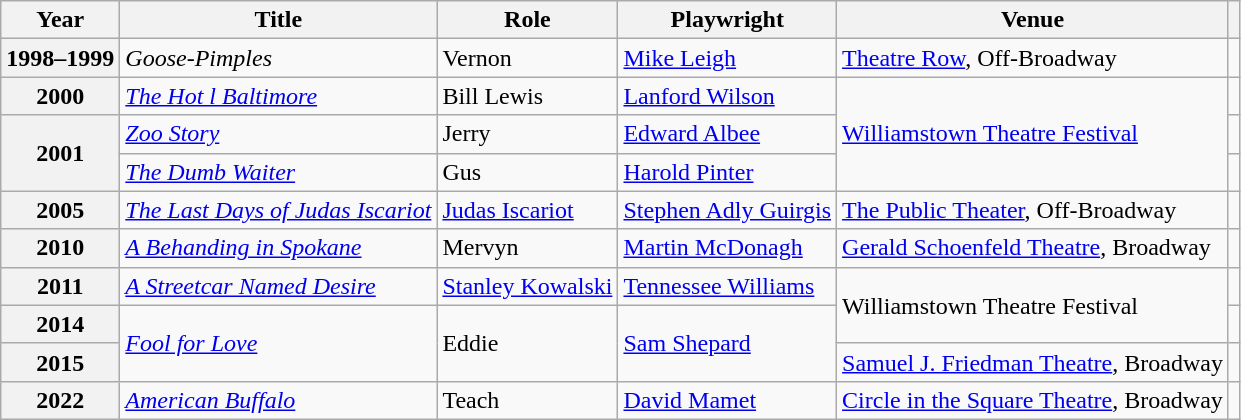<table class="wikitable plainrowheaders unsortable">
<tr>
<th scope="col">Year</th>
<th scope="col">Title</th>
<th scope="col">Role</th>
<th scope="col">Playwright</th>
<th scope="col" class="unsortable">Venue</th>
<th scope="col" class="unsortable"></th>
</tr>
<tr>
<th scope=row>1998–1999</th>
<td><em>Goose-Pimples</em></td>
<td>Vernon</td>
<td><a href='#'>Mike Leigh</a></td>
<td><a href='#'>Theatre Row</a>, Off-Broadway</td>
<td></td>
</tr>
<tr>
<th scope=row>2000</th>
<td><em><a href='#'>The Hot l Baltimore</a></em></td>
<td>Bill Lewis</td>
<td><a href='#'>Lanford Wilson</a></td>
<td rowspan=3><a href='#'>Williamstown Theatre Festival</a></td>
<td></td>
</tr>
<tr>
<th rowspan="2" scope="row">2001</th>
<td><em><a href='#'>Zoo Story</a></em></td>
<td>Jerry</td>
<td><a href='#'>Edward Albee</a></td>
<td></td>
</tr>
<tr>
<td><em><a href='#'>The Dumb Waiter</a></em></td>
<td>Gus</td>
<td><a href='#'>Harold Pinter</a></td>
<td></td>
</tr>
<tr>
<th scope=row>2005</th>
<td><em><a href='#'>The Last Days of Judas Iscariot</a></em></td>
<td><a href='#'>Judas Iscariot</a></td>
<td><a href='#'>Stephen Adly Guirgis</a></td>
<td><a href='#'>The Public Theater</a>, Off-Broadway</td>
<td></td>
</tr>
<tr>
<th scope=row>2010</th>
<td><em><a href='#'>A Behanding in Spokane</a></em></td>
<td>Mervyn</td>
<td><a href='#'>Martin McDonagh</a></td>
<td><a href='#'>Gerald Schoenfeld Theatre</a>, Broadway</td>
<td></td>
</tr>
<tr>
<th scope=row>2011</th>
<td><em><a href='#'>A Streetcar Named Desire</a></em></td>
<td><a href='#'>Stanley Kowalski</a></td>
<td><a href='#'>Tennessee Williams</a></td>
<td rowspan=2>Williamstown Theatre Festival</td>
<td></td>
</tr>
<tr>
<th scope=row>2014</th>
<td rowspan=2><em><a href='#'>Fool for Love</a></em></td>
<td rowspan=2>Eddie</td>
<td rowspan=2><a href='#'>Sam Shepard</a></td>
<td></td>
</tr>
<tr>
<th scope=row>2015</th>
<td><a href='#'>Samuel J. Friedman Theatre</a>, Broadway</td>
<td></td>
</tr>
<tr>
<th scope=row>2022</th>
<td><em><a href='#'>American Buffalo</a></em></td>
<td>Teach</td>
<td><a href='#'>David Mamet</a></td>
<td><a href='#'>Circle in the Square Theatre</a>, Broadway</td>
<td></td>
</tr>
</table>
